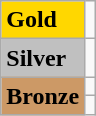<table class="wikitable">
<tr>
<td bgcolor="gold"><strong>Gold</strong></td>
<td></td>
</tr>
<tr>
<td bgcolor="silver"><strong>Silver</strong></td>
<td></td>
</tr>
<tr>
<td rowspan="2" bgcolor="#cc9966"><strong>Bronze</strong></td>
<td></td>
</tr>
<tr>
<td></td>
</tr>
</table>
